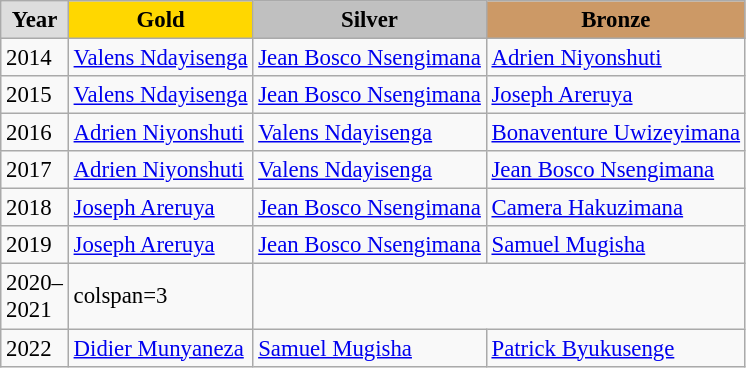<table class="wikitable sortable" style="font-size:95%">
<tr>
<td style="background:#DDDDDD; font-weight:bold; text-align:center;">Year</td>
<td style="background:gold; font-weight:bold; text-align:center;">Gold</td>
<td style="background:silver; font-weight:bold; text-align:center;">Silver</td>
<td style="background:#cc9966; font-weight:bold; text-align:center;">Bronze</td>
</tr>
<tr>
<td>2014</td>
<td><a href='#'>Valens Ndayisenga</a></td>
<td><a href='#'>Jean Bosco Nsengimana</a></td>
<td><a href='#'>Adrien Niyonshuti</a></td>
</tr>
<tr>
<td>2015</td>
<td><a href='#'>Valens Ndayisenga</a></td>
<td><a href='#'>Jean Bosco Nsengimana</a></td>
<td><a href='#'>Joseph Areruya</a></td>
</tr>
<tr>
<td>2016</td>
<td><a href='#'>Adrien Niyonshuti</a></td>
<td><a href='#'>Valens Ndayisenga</a></td>
<td><a href='#'>Bonaventure Uwizeyimana</a></td>
</tr>
<tr>
<td>2017</td>
<td><a href='#'>Adrien Niyonshuti</a></td>
<td><a href='#'>Valens Ndayisenga</a></td>
<td><a href='#'>Jean Bosco Nsengimana</a></td>
</tr>
<tr>
<td>2018</td>
<td><a href='#'>Joseph Areruya</a></td>
<td><a href='#'>Jean Bosco Nsengimana</a></td>
<td><a href='#'>Camera Hakuzimana</a></td>
</tr>
<tr>
<td>2019</td>
<td><a href='#'>Joseph Areruya</a></td>
<td><a href='#'>Jean Bosco Nsengimana</a></td>
<td><a href='#'>Samuel Mugisha</a></td>
</tr>
<tr>
<td>2020–<br>2021</td>
<td>colspan=3 </td>
</tr>
<tr>
<td>2022</td>
<td><a href='#'>Didier Munyaneza</a></td>
<td><a href='#'>Samuel Mugisha</a></td>
<td><a href='#'>Patrick Byukusenge</a></td>
</tr>
</table>
